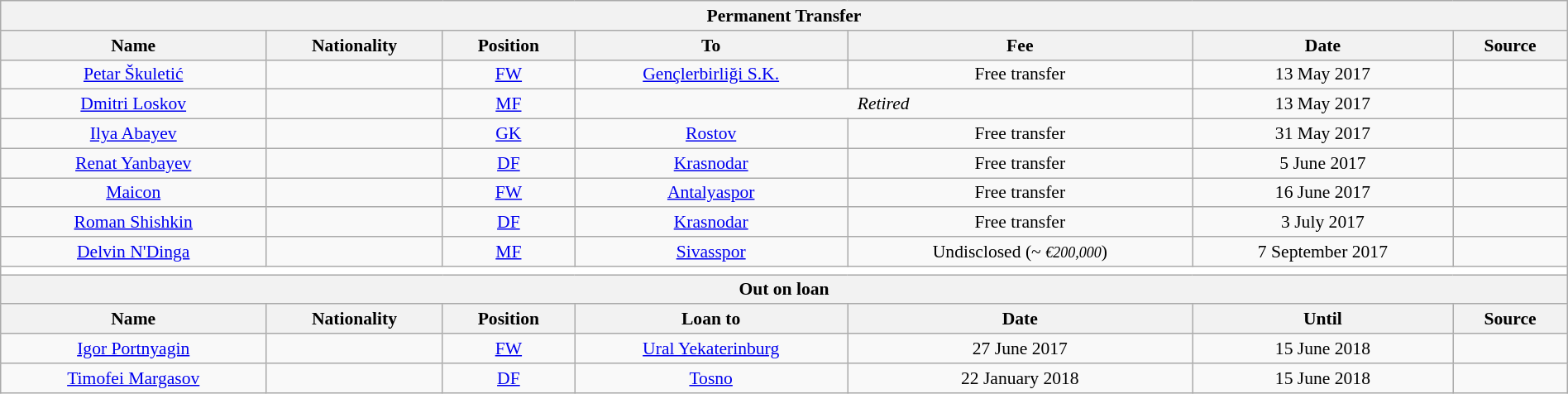<table class="wikitable" style="text-align:center; font-size:90%; width:100%;">
<tr>
<th colspan=7  style=text-align:center;"><strong>Permanent Transfer</strong></th>
</tr>
<tr>
<th style=text-align:center;"><strong>Name</strong></th>
<th style=text-align:center;"><strong>Nationality</strong></th>
<th style=text-align:center;"><strong>Position</strong></th>
<th style=text-align:center;"><strong>To</strong></th>
<th style=text-align:center;"><strong>Fee</strong></th>
<th style=text-align:center;"><strong>Date</strong></th>
<th style=text-align:center;"><strong>Source</strong></th>
</tr>
<tr>
<td><a href='#'>Petar Škuletić</a></td>
<td></td>
<td><a href='#'>FW</a></td>
<td> <a href='#'>Gençlerbirliği S.K.</a></td>
<td>Free transfer</td>
<td>13 May 2017</td>
<td></td>
</tr>
<tr>
<td><a href='#'>Dmitri Loskov</a></td>
<td></td>
<td><a href='#'>MF</a></td>
<td colspan=2><em>Retired</em></td>
<td>13 May 2017</td>
<td></td>
</tr>
<tr>
<td><a href='#'>Ilya Abayev</a></td>
<td></td>
<td><a href='#'>GK</a></td>
<td><a href='#'>Rostov</a></td>
<td>Free transfer</td>
<td>31 May 2017</td>
<td></td>
</tr>
<tr>
<td><a href='#'>Renat Yanbayev</a></td>
<td></td>
<td><a href='#'>DF</a></td>
<td><a href='#'>Krasnodar</a></td>
<td>Free transfer</td>
<td>5 June 2017</td>
<td></td>
</tr>
<tr>
<td><a href='#'>Maicon</a></td>
<td></td>
<td><a href='#'>FW</a></td>
<td> <a href='#'>Antalyaspor</a></td>
<td>Free transfer</td>
<td>16 June 2017</td>
<td></td>
</tr>
<tr>
<td><a href='#'>Roman Shishkin</a></td>
<td></td>
<td><a href='#'>DF</a></td>
<td><a href='#'>Krasnodar</a></td>
<td>Free transfer</td>
<td>3 July 2017</td>
<td></td>
</tr>
<tr>
<td><a href='#'>Delvin N'Dinga</a></td>
<td></td>
<td><a href='#'>MF</a></td>
<td> <a href='#'>Sivasspor</a></td>
<td>Undisclosed (~ <small><em>€200,000</em></small>)</td>
<td>7 September 2017</td>
<td></td>
</tr>
<tr>
<th colspan=7 style="background:white"></th>
</tr>
<tr>
<th colspan=7  style=text-align:center;"><strong>Out on loan</strong></th>
</tr>
<tr>
<th style=text-align:center;"><strong>Name</strong></th>
<th style=text-align:center;"><strong>Nationality</strong></th>
<th style=text-align:center;"><strong>Position</strong></th>
<th style=text-align:center;"><strong>Loan to</strong></th>
<th style=text-align:center;"><strong>Date</strong></th>
<th style=text-align:center;"><strong>Until</strong></th>
<th style=text-align:center;"><strong>Source</strong></th>
</tr>
<tr>
<td><a href='#'>Igor Portnyagin</a></td>
<td></td>
<td><a href='#'>FW</a></td>
<td><a href='#'>Ural Yekaterinburg</a></td>
<td>27 June 2017</td>
<td>15 June 2018</td>
<td></td>
</tr>
<tr>
<td><a href='#'>Timofei Margasov</a></td>
<td></td>
<td><a href='#'>DF</a></td>
<td><a href='#'>Tosno</a></td>
<td>22 January 2018</td>
<td>15 June 2018</td>
<td></td>
</tr>
</table>
